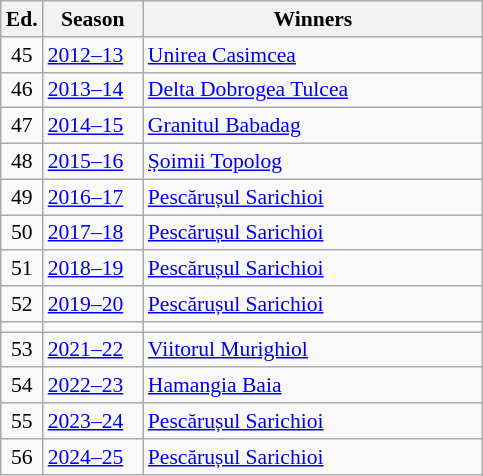<table class="wikitable" style="font-size:90%">
<tr>
<th><abbr>Ed.</abbr></th>
<th width="60">Season</th>
<th width="220">Winners</th>
</tr>
<tr>
<td align=center>45</td>
<td><a href='#'>2012–13</a></td>
<td><a href='#'>Unirea Casimcea</a></td>
</tr>
<tr>
<td align=center>46</td>
<td><a href='#'>2013–14</a></td>
<td><a href='#'>Delta Dobrogea Tulcea</a></td>
</tr>
<tr>
<td align=center>47</td>
<td><a href='#'>2014–15</a></td>
<td><a href='#'>Granitul Babadag</a></td>
</tr>
<tr>
<td align=center>48</td>
<td><a href='#'>2015–16</a></td>
<td><a href='#'>Șoimii Topolog</a></td>
</tr>
<tr>
<td align=center>49</td>
<td><a href='#'>2016–17</a></td>
<td><a href='#'>Pescărușul Sarichioi</a></td>
</tr>
<tr>
<td align=center>50</td>
<td><a href='#'>2017–18</a></td>
<td><a href='#'>Pescărușul Sarichioi</a></td>
</tr>
<tr>
<td align=center>51</td>
<td><a href='#'>2018–19</a></td>
<td><a href='#'>Pescărușul Sarichioi</a></td>
</tr>
<tr>
<td align=center>52</td>
<td><a href='#'>2019–20</a></td>
<td><a href='#'>Pescărușul Sarichioi</a></td>
</tr>
<tr>
<td align=center></td>
<td></td>
<td></td>
</tr>
<tr>
<td align=center>53</td>
<td><a href='#'>2021–22</a></td>
<td><a href='#'>Viitorul Murighiol</a></td>
</tr>
<tr>
<td align=center>54</td>
<td><a href='#'>2022–23</a></td>
<td><a href='#'>Hamangia Baia</a></td>
</tr>
<tr>
<td align=center>55</td>
<td><a href='#'>2023–24</a></td>
<td><a href='#'>Pescărușul Sarichioi</a></td>
</tr>
<tr>
<td align=center>56</td>
<td><a href='#'>2024–25</a></td>
<td><a href='#'>Pescărușul Sarichioi</a></td>
</tr>
</table>
